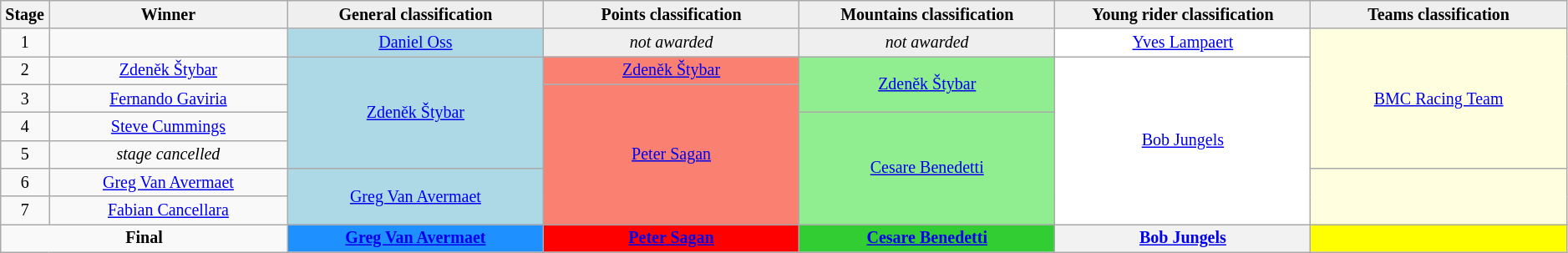<table class="wikitable" style="text-align: center; font-size:smaller;">
<tr>
<th width="1%">Stage</th>
<th width="14%">Winner</th>
<th style="background:#EFEFEF;" width="15%">General classification<br></th>
<th style="background:#EFEFEF;" width="15%">Points classification<br></th>
<th style="background:#EFEFEF;" width="15%">Mountains classification<br></th>
<th style="background:#EFEFEF;" width="15%">Young rider classification<br></th>
<th style="background:#EFEFEF;" width="15%">Teams classification</th>
</tr>
<tr>
<td>1</td>
<td></td>
<td style="background-color:lightblue;"><a href='#'>Daniel Oss</a></td>
<td style="background-color:#EFEFEF;"><em>not awarded</em></td>
<td style="background-color:#EFEFEF;"><em>not awarded</em></td>
<td style="background-color:white;"><a href='#'>Yves Lampaert</a></td>
<td style="background-color:lightyellow;" rowspan=5><a href='#'>BMC Racing Team</a></td>
</tr>
<tr>
<td>2</td>
<td><a href='#'>Zdeněk Štybar</a></td>
<td style="background-color:lightblue;" rowspan=4><a href='#'>Zdeněk Štybar</a></td>
<td style="background-color:salmon;"><a href='#'>Zdeněk Štybar</a></td>
<td style="background-color:lightgreen;" rowspan=2><a href='#'>Zdeněk Štybar</a></td>
<td style="background-color:white;" rowspan=6><a href='#'>Bob Jungels</a></td>
</tr>
<tr>
<td>3</td>
<td><a href='#'>Fernando Gaviria</a></td>
<td style="background:salmon;" rowspan=5><a href='#'>Peter Sagan</a></td>
</tr>
<tr>
<td>4</td>
<td><a href='#'>Steve Cummings</a></td>
<td style="background-color:lightgreen;" rowspan=4><a href='#'>Cesare Benedetti</a></td>
</tr>
<tr>
<td>5</td>
<td><em>stage cancelled</em></td>
</tr>
<tr>
<td>6</td>
<td><a href='#'>Greg Van Avermaet</a></td>
<td style="background-color:lightblue;" rowspan=2><a href='#'>Greg Van Avermaet</a></td>
<td style="background-color:lightyellow;" rowspan=2></td>
</tr>
<tr>
<td>7</td>
<td><a href='#'>Fabian Cancellara</a></td>
</tr>
<tr>
<td colspan="2"><strong>Final</strong></td>
<th style="background-color:dodgerblue;"><a href='#'>Greg Van Avermaet</a></th>
<th style="background-color:red;"><a href='#'>Peter Sagan</a></th>
<th style="background-color:limegreen;"><a href='#'>Cesare Benedetti</a></th>
<th style="background-color:offwhite;"><a href='#'>Bob Jungels</a></th>
<th style="background-color:yellow;"></th>
</tr>
</table>
